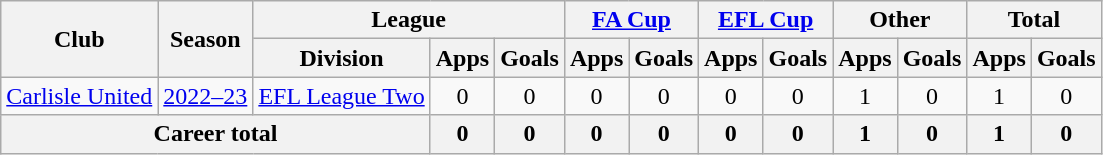<table class="wikitable" style="text-align:center;">
<tr>
<th rowspan="2">Club</th>
<th rowspan="2">Season</th>
<th colspan="3">League</th>
<th colspan="2"><a href='#'>FA Cup</a></th>
<th colspan="2"><a href='#'>EFL Cup</a></th>
<th colspan="2">Other</th>
<th colspan="2">Total</th>
</tr>
<tr>
<th>Division</th>
<th>Apps</th>
<th>Goals</th>
<th>Apps</th>
<th>Goals</th>
<th>Apps</th>
<th>Goals</th>
<th>Apps</th>
<th>Goals</th>
<th>Apps</th>
<th>Goals</th>
</tr>
<tr>
<td><a href='#'>Carlisle United</a></td>
<td><a href='#'>2022–23</a></td>
<td><a href='#'>EFL League Two</a></td>
<td>0</td>
<td>0</td>
<td>0</td>
<td>0</td>
<td>0</td>
<td>0</td>
<td>1</td>
<td>0</td>
<td>1</td>
<td>0</td>
</tr>
<tr>
<th colspan="3">Career total</th>
<th>0</th>
<th>0</th>
<th>0</th>
<th>0</th>
<th>0</th>
<th>0</th>
<th>1</th>
<th>0</th>
<th>1</th>
<th>0</th>
</tr>
</table>
